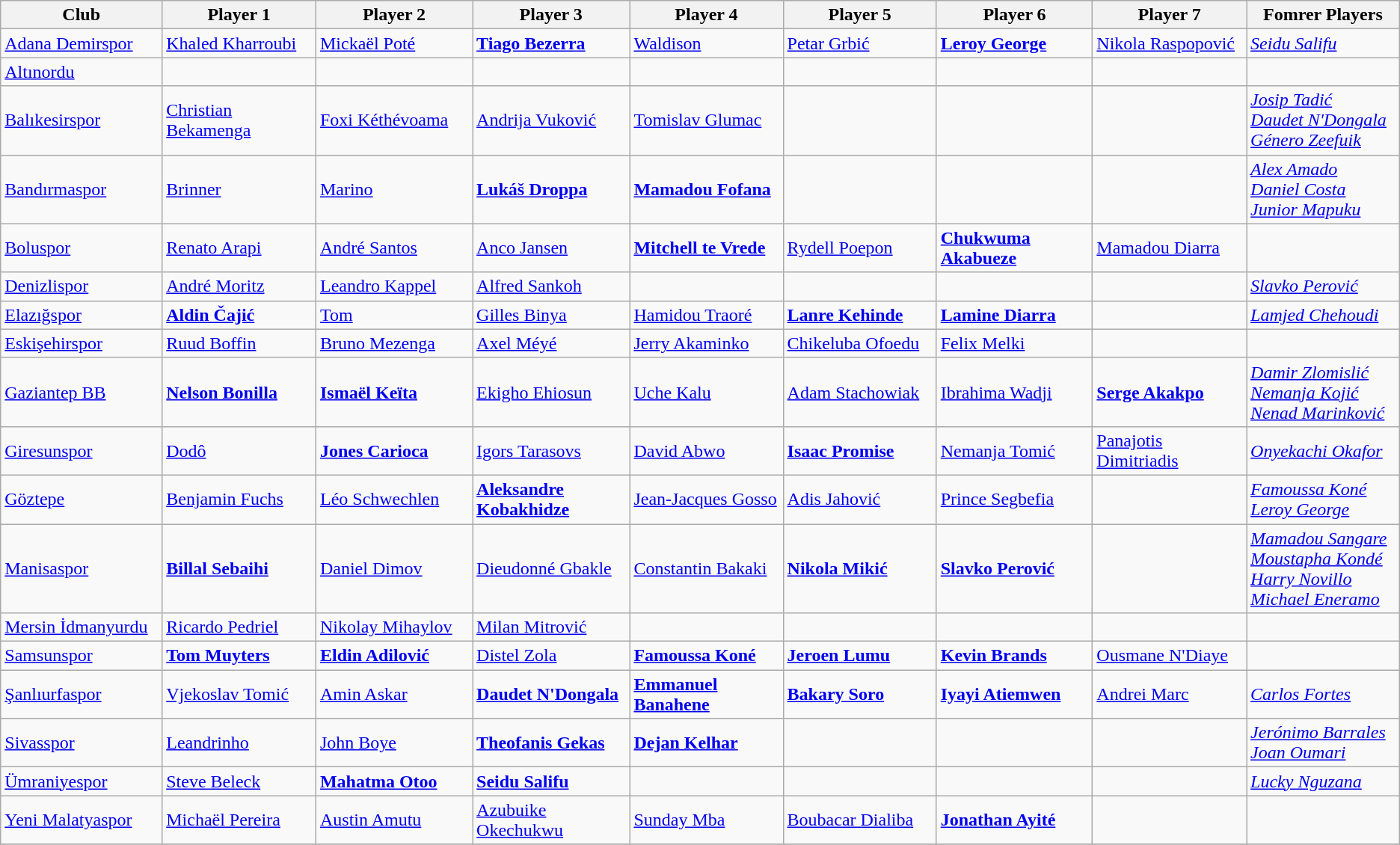<table class="wikitable">
<tr>
<th width="170">Club</th>
<th width="170">Player 1</th>
<th width="170">Player 2</th>
<th width="170">Player 3</th>
<th width="170">Player 4</th>
<th width="170">Player 5</th>
<th width="170">Player 6</th>
<th width="170">Player 7</th>
<th width="170">Fomrer Players</th>
</tr>
<tr>
<td><a href='#'>Adana Demirspor</a></td>
<td> <a href='#'>Khaled Kharroubi</a></td>
<td> <a href='#'>Mickaël Poté</a></td>
<td> <strong><a href='#'>Tiago Bezerra</a></strong></td>
<td> <a href='#'>Waldison</a></td>
<td> <a href='#'>Petar Grbić</a></td>
<td> <strong><a href='#'>Leroy George</a></strong></td>
<td> <a href='#'>Nikola Raspopović</a></td>
<td> <em><a href='#'>Seidu Salifu</a></em></td>
</tr>
<tr>
<td><a href='#'>Altınordu</a></td>
<td></td>
<td></td>
<td></td>
<td></td>
<td></td>
<td></td>
<td></td>
<td></td>
</tr>
<tr>
<td><a href='#'>Balıkesirspor</a></td>
<td> <a href='#'>Christian Bekamenga</a></td>
<td> <a href='#'>Foxi Kéthévoama</a></td>
<td> <a href='#'>Andrija Vuković</a></td>
<td> <a href='#'>Tomislav Glumac</a></td>
<td></td>
<td></td>
<td></td>
<td> <em><a href='#'>Josip Tadić</a></em> <br>  <em><a href='#'>Daudet N'Dongala</a></em> <br>  <em><a href='#'>Género Zeefuik</a></em></td>
</tr>
<tr>
<td><a href='#'>Bandırmaspor</a></td>
<td> <a href='#'>Brinner</a></td>
<td> <a href='#'>Marino</a></td>
<td> <strong><a href='#'>Lukáš Droppa</a></strong></td>
<td> <strong><a href='#'>Mamadou Fofana</a></strong></td>
<td></td>
<td></td>
<td></td>
<td> <em><a href='#'>Alex Amado</a></em> <br>  <em><a href='#'>Daniel Costa</a></em> <br>  <em><a href='#'>Junior Mapuku</a></em></td>
</tr>
<tr>
<td><a href='#'>Boluspor</a></td>
<td> <a href='#'>Renato Arapi</a></td>
<td> <a href='#'>André Santos</a></td>
<td> <a href='#'>Anco Jansen</a></td>
<td> <strong><a href='#'>Mitchell te Vrede</a></strong></td>
<td> <a href='#'>Rydell Poepon</a></td>
<td> <strong><a href='#'>Chukwuma Akabueze</a></strong></td>
<td> <a href='#'>Mamadou Diarra</a></td>
<td></td>
</tr>
<tr>
<td><a href='#'>Denizlispor</a></td>
<td> <a href='#'>André Moritz</a></td>
<td> <a href='#'>Leandro Kappel</a></td>
<td> <a href='#'>Alfred Sankoh</a></td>
<td></td>
<td></td>
<td></td>
<td></td>
<td> <em><a href='#'>Slavko Perović</a></em></td>
</tr>
<tr>
<td><a href='#'>Elazığspor</a></td>
<td> <strong><a href='#'>Aldin Čajić</a></strong></td>
<td> <a href='#'>Tom</a></td>
<td> <a href='#'>Gilles Binya</a></td>
<td> <a href='#'>Hamidou Traoré</a></td>
<td> <strong><a href='#'>Lanre Kehinde</a></strong></td>
<td> <strong><a href='#'>Lamine Diarra</a></strong></td>
<td></td>
<td> <em><a href='#'>Lamjed Chehoudi</a></em></td>
</tr>
<tr>
<td><a href='#'>Eskişehirspor</a></td>
<td> <a href='#'>Ruud Boffin</a></td>
<td> <a href='#'>Bruno Mezenga</a></td>
<td> <a href='#'>Axel Méyé</a></td>
<td> <a href='#'>Jerry Akaminko</a></td>
<td> <a href='#'>Chikeluba Ofoedu</a></td>
<td> <a href='#'>Felix Melki</a></td>
<td></td>
<td></td>
</tr>
<tr>
<td><a href='#'>Gaziantep BB</a></td>
<td> <strong><a href='#'>Nelson Bonilla</a></strong></td>
<td> <strong><a href='#'>Ismaël Keïta</a></strong></td>
<td> <a href='#'>Ekigho Ehiosun</a></td>
<td> <a href='#'>Uche Kalu</a></td>
<td> <a href='#'>Adam Stachowiak</a></td>
<td> <a href='#'>Ibrahima Wadji</a></td>
<td> <strong><a href='#'>Serge Akakpo</a></strong></td>
<td> <em><a href='#'>Damir Zlomislić</a></em> <br>  <em><a href='#'>Nemanja Kojić</a></em> <br>  <em><a href='#'>Nenad Marinković</a></em></td>
</tr>
<tr>
<td><a href='#'>Giresunspor</a></td>
<td> <a href='#'>Dodô</a></td>
<td> <strong><a href='#'>Jones Carioca</a></strong></td>
<td> <a href='#'>Igors Tarasovs</a></td>
<td> <a href='#'>David Abwo</a></td>
<td> <strong><a href='#'>Isaac Promise</a></strong></td>
<td> <a href='#'>Nemanja Tomić</a></td>
<td> <a href='#'>Panajotis Dimitriadis</a></td>
<td> <em><a href='#'>Onyekachi Okafor</a></em></td>
</tr>
<tr>
<td><a href='#'>Göztepe</a></td>
<td> <a href='#'>Benjamin Fuchs</a></td>
<td> <a href='#'>Léo Schwechlen</a></td>
<td> <strong><a href='#'>Aleksandre Kobakhidze</a></strong></td>
<td> <a href='#'>Jean-Jacques Gosso</a></td>
<td> <a href='#'>Adis Jahović</a></td>
<td> <a href='#'>Prince Segbefia</a></td>
<td></td>
<td> <em><a href='#'>Famoussa Koné</a></em> <br>  <em><a href='#'>Leroy George</a></em></td>
</tr>
<tr>
<td><a href='#'>Manisaspor</a></td>
<td> <strong><a href='#'>Billal Sebaihi</a></strong></td>
<td> <a href='#'>Daniel Dimov</a></td>
<td> <a href='#'>Dieudonné Gbakle</a></td>
<td> <a href='#'>Constantin Bakaki</a></td>
<td> <strong><a href='#'>Nikola Mikić</a></strong></td>
<td> <strong><a href='#'>Slavko Perović</a></strong></td>
<td></td>
<td> <em><a href='#'>Mamadou Sangare</a></em> <br>  <em><a href='#'>Moustapha Kondé</a></em> <br>  <em><a href='#'>Harry Novillo</a></em> <br>  <em><a href='#'>Michael Eneramo</a></em></td>
</tr>
<tr>
<td><a href='#'>Mersin İdmanyurdu</a></td>
<td> <a href='#'>Ricardo Pedriel</a></td>
<td> <a href='#'>Nikolay Mihaylov</a></td>
<td> <a href='#'>Milan Mitrović</a></td>
<td></td>
<td></td>
<td></td>
<td></td>
<td></td>
</tr>
<tr>
<td><a href='#'>Samsunspor</a></td>
<td> <strong><a href='#'>Tom Muyters</a></strong></td>
<td> <strong><a href='#'>Eldin Adilović</a></strong></td>
<td> <a href='#'>Distel Zola</a></td>
<td> <strong><a href='#'>Famoussa Koné</a></strong></td>
<td> <strong><a href='#'>Jeroen Lumu</a></strong></td>
<td> <strong><a href='#'>Kevin Brands</a></strong></td>
<td> <a href='#'>Ousmane N'Diaye</a></td>
<td></td>
</tr>
<tr>
<td><a href='#'>Şanlıurfaspor</a></td>
<td> <a href='#'>Vjekoslav Tomić</a></td>
<td> <a href='#'>Amin Askar</a></td>
<td> <strong><a href='#'>Daudet N'Dongala</a></strong></td>
<td> <strong><a href='#'>Emmanuel Banahene</a></strong></td>
<td> <strong><a href='#'>Bakary Soro</a></strong></td>
<td> <strong><a href='#'>Iyayi Atiemwen</a></strong></td>
<td> <a href='#'>Andrei Marc</a></td>
<td> <em><a href='#'>Carlos Fortes</a></em></td>
</tr>
<tr>
<td><a href='#'>Sivasspor</a></td>
<td> <a href='#'>Leandrinho</a></td>
<td> <a href='#'>John Boye</a></td>
<td> <strong><a href='#'>Theofanis Gekas</a></strong></td>
<td> <strong><a href='#'>Dejan Kelhar</a></strong></td>
<td></td>
<td></td>
<td></td>
<td> <em><a href='#'>Jerónimo Barrales</a></em> <br>  <em><a href='#'>Joan Oumari</a></em></td>
</tr>
<tr>
<td><a href='#'>Ümraniyespor</a></td>
<td> <a href='#'>Steve Beleck</a></td>
<td> <strong><a href='#'>Mahatma Otoo</a></strong></td>
<td> <strong><a href='#'>Seidu Salifu</a></strong></td>
<td></td>
<td></td>
<td></td>
<td></td>
<td> <em><a href='#'>Lucky Nguzana</a></em></td>
</tr>
<tr>
<td><a href='#'>Yeni Malatyaspor</a></td>
<td> <a href='#'>Michaël Pereira</a></td>
<td> <a href='#'>Austin Amutu</a></td>
<td> <a href='#'>Azubuike Okechukwu</a></td>
<td> <a href='#'>Sunday Mba</a></td>
<td> <a href='#'>Boubacar Dialiba</a></td>
<td> <strong><a href='#'>Jonathan Ayité</a></strong></td>
<td></td>
<td></td>
</tr>
<tr>
</tr>
</table>
